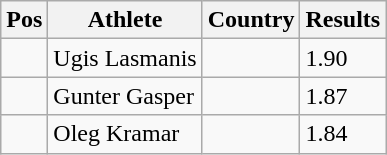<table class="wikitable wikble">
<tr>
<th>Pos</th>
<th>Athlete</th>
<th>Country</th>
<th>Results</th>
</tr>
<tr>
<td align="center"></td>
<td>Ugis Lasmanis</td>
<td></td>
<td>1.90</td>
</tr>
<tr>
<td align="center"></td>
<td>Gunter Gasper</td>
<td></td>
<td>1.87</td>
</tr>
<tr>
<td align="center"></td>
<td>Oleg Kramar</td>
<td></td>
<td>1.84</td>
</tr>
</table>
